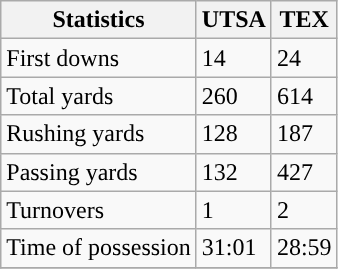<table class="wikitable" style="float: left;">
<tr>
<th>Statistics</th>
<th>UTSA</th>
<th>TEX</th>
</tr>
<tr>
<td>First downs</td>
<td>14</td>
<td>24</td>
</tr>
<tr>
<td>Total yards</td>
<td>260</td>
<td>614</td>
</tr>
<tr>
<td>Rushing yards</td>
<td>128</td>
<td>187</td>
</tr>
<tr>
<td>Passing yards</td>
<td>132</td>
<td>427</td>
</tr>
<tr>
<td>Turnovers</td>
<td>1</td>
<td>2</td>
</tr>
<tr>
<td>Time of possession</td>
<td>31:01</td>
<td>28:59</td>
</tr>
<tr>
</tr>
</table>
